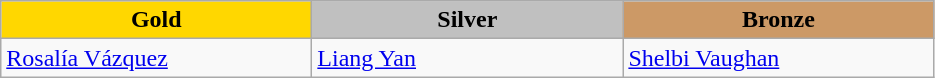<table class="wikitable" style="text-align:left">
<tr align="center">
<td width=200 bgcolor=gold><strong>Gold</strong></td>
<td width=200 bgcolor=silver><strong>Silver</strong></td>
<td width=200 bgcolor=CC9966><strong>Bronze</strong></td>
</tr>
<tr>
<td><a href='#'>Rosalía Vázquez</a><br></td>
<td><a href='#'>Liang Yan</a><br></td>
<td><a href='#'>Shelbi Vaughan</a><br></td>
</tr>
</table>
